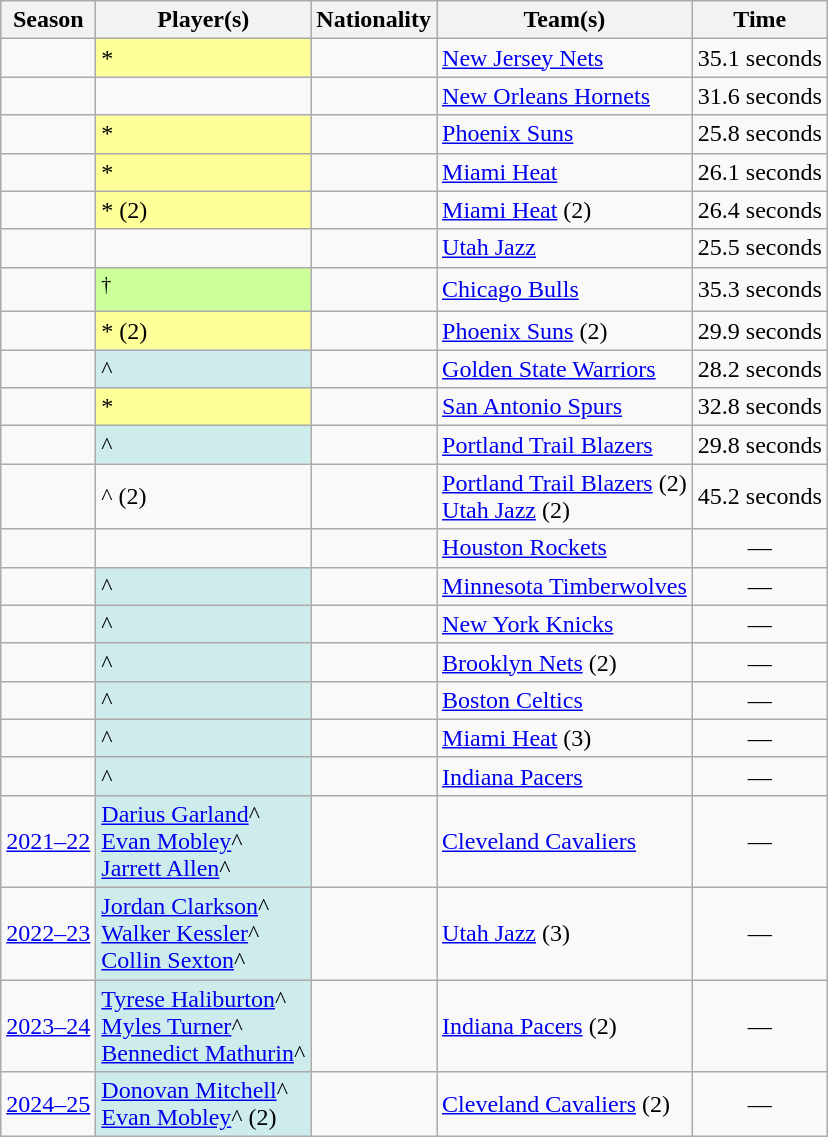<table class="wikitable sortable">
<tr>
<th>Season</th>
<th>Player(s)</th>
<th>Nationality</th>
<th>Team(s)</th>
<th>Time</th>
</tr>
<tr>
<td></td>
<td bgcolor=#FFFF99>*</td>
<td></td>
<td><a href='#'>New Jersey Nets</a></td>
<td>35.1 seconds</td>
</tr>
<tr>
<td></td>
<td></td>
<td></td>
<td><a href='#'>New Orleans Hornets</a></td>
<td>31.6 seconds</td>
</tr>
<tr>
<td></td>
<td bgcolor=#FFFF99>*</td>
<td></td>
<td><a href='#'>Phoenix Suns</a></td>
<td>25.8 seconds</td>
</tr>
<tr>
<td></td>
<td bgcolor=#FFFF99>*</td>
<td></td>
<td><a href='#'>Miami Heat</a></td>
<td>26.1 seconds</td>
</tr>
<tr>
<td></td>
<td bgcolor=#FFFF99>* (2)</td>
<td></td>
<td><a href='#'>Miami Heat</a> (2)</td>
<td>26.4 seconds</td>
</tr>
<tr>
<td></td>
<td></td>
<td></td>
<td><a href='#'>Utah Jazz</a></td>
<td>25.5 seconds</td>
</tr>
<tr>
<td></td>
<td bgcolor="#CCFF99"><sup>†</sup></td>
<td></td>
<td><a href='#'>Chicago Bulls</a></td>
<td>35.3 seconds</td>
</tr>
<tr>
<td></td>
<td bgcolor=#FFFF99>* (2)</td>
<td></td>
<td><a href='#'>Phoenix Suns</a> (2)</td>
<td>29.9 seconds</td>
</tr>
<tr>
<td></td>
<td bgcolor="#CFECEC">^</td>
<td></td>
<td><a href='#'>Golden State Warriors</a></td>
<td>28.2 seconds</td>
</tr>
<tr>
<td></td>
<td bgcolor=#FFFF99>*</td>
<td></td>
<td><a href='#'>San Antonio Spurs</a></td>
<td>32.8 seconds</td>
</tr>
<tr>
<td></td>
<td bgcolor="#CFECEC">^</td>
<td></td>
<td><a href='#'>Portland Trail Blazers</a></td>
<td>29.8 seconds</td>
</tr>
<tr>
<td></td>
<td><div>^ (2)</div> </td>
<td><br></td>
<td><a href='#'>Portland Trail Blazers</a> (2)<br><a href='#'>Utah Jazz</a> (2)</td>
<td>45.2 seconds</td>
</tr>
<tr>
<td></td>
<td></td>
<td></td>
<td><a href='#'>Houston Rockets</a></td>
<td align="center">—</td>
</tr>
<tr>
<td></td>
<td bgcolor="#CFECEC">^</td>
<td></td>
<td><a href='#'>Minnesota Timberwolves</a></td>
<td align="center">—</td>
</tr>
<tr>
<td></td>
<td bgcolor="#CFECEC">^</td>
<td></td>
<td><a href='#'>New York Knicks</a></td>
<td align="center">—</td>
</tr>
<tr>
<td></td>
<td bgcolor="#CFECEC">^</td>
<td></td>
<td><a href='#'>Brooklyn Nets</a> (2)</td>
<td align="center">—</td>
</tr>
<tr>
<td></td>
<td bgcolor="#CFECEC">^</td>
<td></td>
<td><a href='#'>Boston Celtics</a></td>
<td align="center">—</td>
</tr>
<tr>
<td></td>
<td bgcolor="#CFECEC">^</td>
<td></td>
<td><a href='#'>Miami Heat</a> (3)</td>
<td align="center">—</td>
</tr>
<tr>
<td></td>
<td bgcolor="#CFECEC">^</td>
<td></td>
<td><a href='#'>Indiana Pacers</a></td>
<td align="center">—</td>
</tr>
<tr>
<td><a href='#'>2021–22</a></td>
<td bgcolor="#CFECEC"><a href='#'>Darius Garland</a>^<br><a href='#'>Evan Mobley</a>^<br><a href='#'>Jarrett Allen</a>^</td>
<td><br><br></td>
<td><a href='#'>Cleveland Cavaliers</a></td>
<td align="center">—</td>
</tr>
<tr>
<td><a href='#'>2022–23</a></td>
<td bgcolor="#CFECEC"><a href='#'>Jordan Clarkson</a>^<br><a href='#'>Walker Kessler</a>^<br><a href='#'>Collin Sexton</a>^</td>
<td><br><br></td>
<td><a href='#'>Utah Jazz</a> (3)</td>
<td align="center">—</td>
</tr>
<tr>
<td><a href='#'>2023–24</a></td>
<td bgcolor="#CFECEC"><a href='#'>Tyrese Haliburton</a>^<br><a href='#'>Myles Turner</a>^<br><a href='#'>Bennedict Mathurin</a>^</td>
<td><br><br></td>
<td><a href='#'>Indiana Pacers</a> (2)</td>
<td align="center">—</td>
</tr>
<tr>
<td><a href='#'>2024–25</a></td>
<td bgcolor="#CFECEC"><a href='#'>Donovan Mitchell</a>^<br><a href='#'>Evan Mobley</a>^ (2)</td>
<td><br></td>
<td><a href='#'>Cleveland Cavaliers</a> (2)</td>
<td align="center">—</td>
</tr>
</table>
